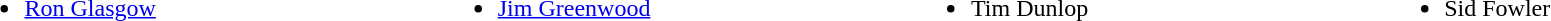<table style="width:100%;">
<tr>
<td style="vertical-align:top; width:20%;"><br><ul><li> <a href='#'>Ron Glasgow</a></li></ul></td>
<td style="vertical-align:top; width:20%;"><br><ul><li> <a href='#'>Jim Greenwood</a></li></ul></td>
<td style="vertical-align:top; width:20%;"><br><ul><li> Tim Dunlop</li></ul></td>
<td style="vertical-align:top; width:20%;"><br><ul><li> Sid Fowler</li></ul></td>
</tr>
</table>
